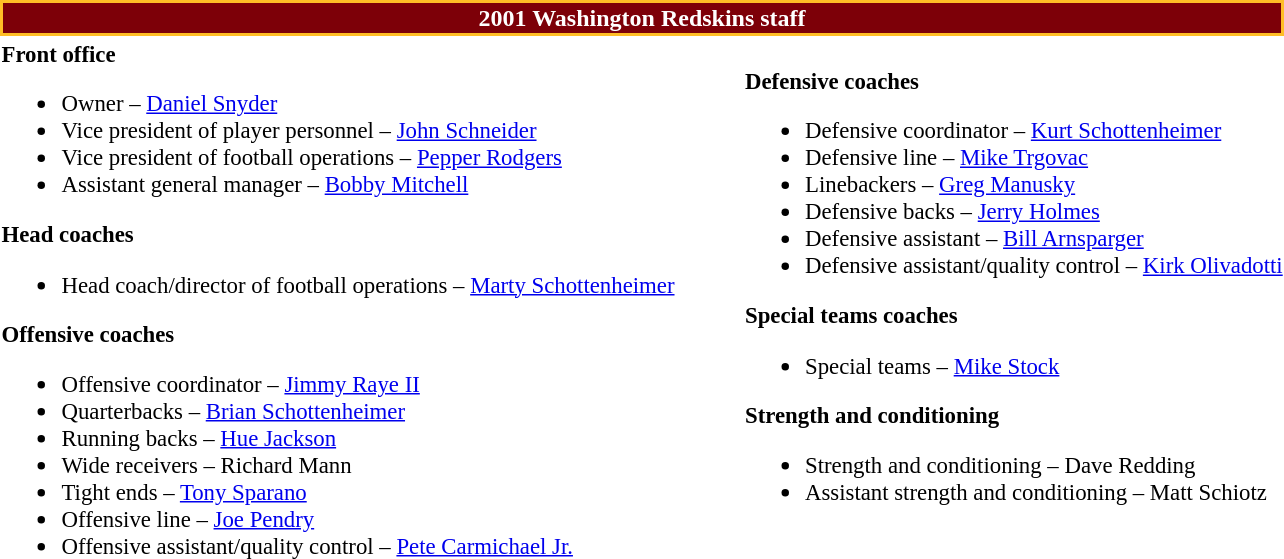<table class="toccolours" style="text-align: left;">
<tr>
<th colspan="7" style="background-color: #7D0008; color: #FFFFFF;; border: 2px solid #FFBE26; text-align: center;"><strong>2001 Washington Redskins staff</strong></th>
</tr>
<tr>
<td style="font-size: 95%;" valign="top"><strong>Front office</strong><br><ul><li>Owner – <a href='#'>Daniel Snyder</a></li><li>Vice president of player personnel – <a href='#'>John Schneider</a></li><li>Vice president of football operations – <a href='#'>Pepper Rodgers</a></li><li>Assistant general manager – <a href='#'>Bobby Mitchell</a></li></ul><strong>Head coaches</strong><ul><li>Head coach/director of football operations – <a href='#'>Marty Schottenheimer</a></li></ul><strong>Offensive coaches</strong><ul><li>Offensive coordinator – <a href='#'>Jimmy Raye II</a></li><li>Quarterbacks – <a href='#'>Brian Schottenheimer</a></li><li>Running backs – <a href='#'>Hue Jackson</a></li><li>Wide receivers – Richard Mann</li><li>Tight ends – <a href='#'>Tony Sparano</a></li><li>Offensive line – <a href='#'>Joe Pendry</a></li><li>Offensive assistant/quality control – <a href='#'>Pete Carmichael Jr.</a></li></ul></td>
<td width="35"> </td>
<td valign="top"></td>
<td style="font-size: 95%;" valign="top"><br><strong>Defensive coaches</strong><ul><li>Defensive coordinator – <a href='#'>Kurt Schottenheimer</a></li><li>Defensive line – <a href='#'>Mike Trgovac</a></li><li>Linebackers – <a href='#'>Greg Manusky</a></li><li>Defensive backs – <a href='#'>Jerry Holmes</a></li><li>Defensive assistant – <a href='#'>Bill Arnsparger</a></li><li>Defensive assistant/quality control – <a href='#'>Kirk Olivadotti</a></li></ul><strong>Special teams coaches</strong><ul><li>Special teams – <a href='#'>Mike Stock</a></li></ul><strong>Strength and conditioning</strong><ul><li>Strength and conditioning – Dave Redding</li><li>Assistant strength and conditioning – Matt Schiotz</li></ul></td>
</tr>
</table>
